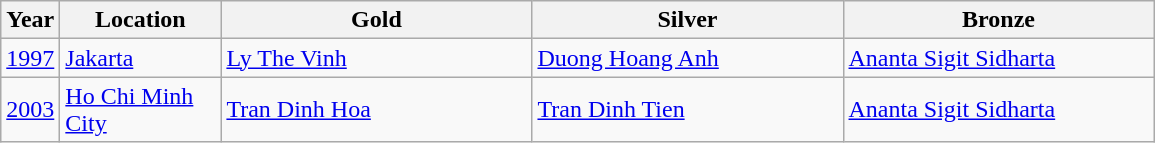<table class="wikitable">
<tr>
<th>Year</th>
<th width="100">Location</th>
<th width="200">Gold</th>
<th width="200">Silver</th>
<th width="200">Bronze</th>
</tr>
<tr>
<td><a href='#'>1997</a></td>
<td> <a href='#'>Jakarta</a></td>
<td> <a href='#'>Ly The Vinh</a></td>
<td> <a href='#'>Duong Hoang Anh</a></td>
<td> <a href='#'>Ananta Sigit Sidharta</a></td>
</tr>
<tr>
<td><a href='#'>2003</a></td>
<td> <a href='#'>Ho Chi Minh City</a></td>
<td> <a href='#'>Tran Dinh Hoa</a></td>
<td> <a href='#'>Tran Dinh Tien</a></td>
<td> <a href='#'>Ananta Sigit Sidharta</a></td>
</tr>
</table>
